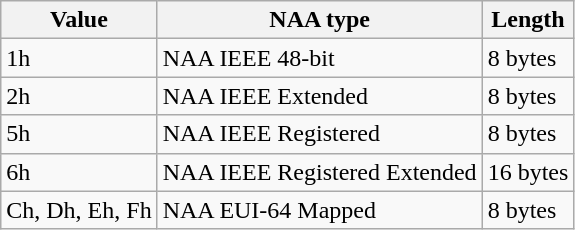<table class="wikitable">
<tr>
<th>Value</th>
<th>NAA type</th>
<th>Length</th>
</tr>
<tr>
<td>1h</td>
<td>NAA IEEE 48-bit</td>
<td>8 bytes</td>
</tr>
<tr>
<td>2h</td>
<td>NAA IEEE Extended</td>
<td>8 bytes</td>
</tr>
<tr>
<td>5h</td>
<td>NAA IEEE Registered</td>
<td>8 bytes</td>
</tr>
<tr>
<td>6h</td>
<td>NAA IEEE Registered Extended</td>
<td>16 bytes</td>
</tr>
<tr>
<td>Ch, Dh, Eh, Fh</td>
<td>NAA EUI-64 Mapped</td>
<td>8 bytes</td>
</tr>
</table>
